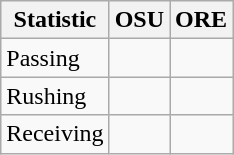<table class="wikitable">
<tr>
<th>Statistic</th>
<th>OSU</th>
<th>ORE</th>
</tr>
<tr>
<td>Passing</td>
<td></td>
<td></td>
</tr>
<tr>
<td>Rushing</td>
<td></td>
<td></td>
</tr>
<tr>
<td>Receiving</td>
<td></td>
<td></td>
</tr>
</table>
